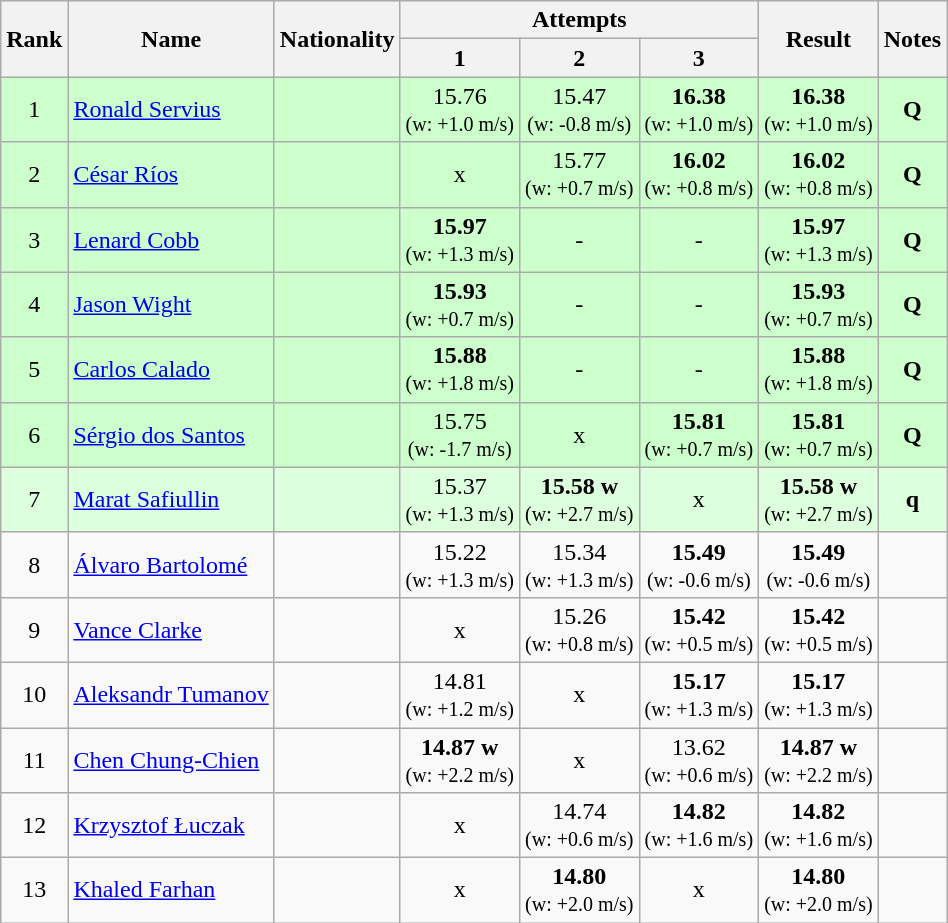<table class="wikitable sortable" style="text-align:center">
<tr>
<th rowspan=2>Rank</th>
<th rowspan=2>Name</th>
<th rowspan=2>Nationality</th>
<th colspan=3>Attempts</th>
<th rowspan=2>Result</th>
<th rowspan=2>Notes</th>
</tr>
<tr>
<th>1</th>
<th>2</th>
<th>3</th>
</tr>
<tr bgcolor=ccffcc>
<td>1</td>
<td align=left><a href='#'>Ronald Servius</a></td>
<td align=left></td>
<td>15.76<br><small>(w: +1.0 m/s)</small></td>
<td>15.47<br><small>(w: -0.8 m/s)</small></td>
<td><strong>16.38</strong><br><small>(w: +1.0 m/s)</small></td>
<td><strong>16.38</strong> <br><small>(w: +1.0 m/s)</small></td>
<td><strong>Q</strong></td>
</tr>
<tr bgcolor=ccffcc>
<td>2</td>
<td align=left><a href='#'>César Ríos</a></td>
<td align=left></td>
<td>x</td>
<td>15.77<br><small>(w: +0.7 m/s)</small></td>
<td><strong>16.02</strong><br><small>(w: +0.8 m/s)</small></td>
<td><strong>16.02</strong> <br><small>(w: +0.8 m/s)</small></td>
<td><strong>Q</strong></td>
</tr>
<tr bgcolor=ccffcc>
<td>3</td>
<td align=left><a href='#'>Lenard Cobb</a></td>
<td align=left></td>
<td><strong>15.97</strong><br><small>(w: +1.3 m/s)</small></td>
<td>-</td>
<td>-</td>
<td><strong>15.97</strong> <br><small>(w: +1.3 m/s)</small></td>
<td><strong>Q</strong></td>
</tr>
<tr bgcolor=ccffcc>
<td>4</td>
<td align=left><a href='#'>Jason Wight</a></td>
<td align=left></td>
<td><strong>15.93</strong><br><small>(w: +0.7 m/s)</small></td>
<td>-</td>
<td>-</td>
<td><strong>15.93</strong> <br><small>(w: +0.7 m/s)</small></td>
<td><strong>Q</strong></td>
</tr>
<tr bgcolor=ccffcc>
<td>5</td>
<td align=left><a href='#'>Carlos Calado</a></td>
<td align=left></td>
<td><strong>15.88</strong><br><small>(w: +1.8 m/s)</small></td>
<td>-</td>
<td>-</td>
<td><strong>15.88</strong> <br><small>(w: +1.8 m/s)</small></td>
<td><strong>Q</strong></td>
</tr>
<tr bgcolor=ccffcc>
<td>6</td>
<td align=left><a href='#'>Sérgio dos Santos</a></td>
<td align=left></td>
<td>15.75<br><small>(w: -1.7 m/s)</small></td>
<td>x</td>
<td><strong>15.81</strong><br><small>(w: +0.7 m/s)</small></td>
<td><strong>15.81</strong> <br><small>(w: +0.7 m/s)</small></td>
<td><strong>Q</strong></td>
</tr>
<tr bgcolor=ddffdd>
<td>7</td>
<td align=left><a href='#'>Marat Safiullin</a></td>
<td align=left></td>
<td>15.37<br><small>(w: +1.3 m/s)</small></td>
<td><strong>15.58</strong> <strong>w</strong> <br><small>(w: +2.7 m/s)</small></td>
<td>x</td>
<td><strong>15.58</strong>  <strong>w</strong> <br><small>(w: +2.7 m/s)</small></td>
<td><strong>q</strong></td>
</tr>
<tr>
<td>8</td>
<td align=left><a href='#'>Álvaro Bartolomé</a></td>
<td align=left></td>
<td>15.22<br><small>(w: +1.3 m/s)</small></td>
<td>15.34<br><small>(w: +1.3 m/s)</small></td>
<td><strong>15.49</strong><br><small>(w: -0.6 m/s)</small></td>
<td><strong>15.49</strong> <br><small>(w: -0.6 m/s)</small></td>
<td></td>
</tr>
<tr>
<td>9</td>
<td align=left><a href='#'>Vance Clarke</a></td>
<td align=left></td>
<td>x</td>
<td>15.26<br><small>(w: +0.8 m/s)</small></td>
<td><strong>15.42</strong><br><small>(w: +0.5 m/s)</small></td>
<td><strong>15.42</strong> <br><small>(w: +0.5 m/s)</small></td>
<td></td>
</tr>
<tr>
<td>10</td>
<td align=left><a href='#'>Aleksandr Tumanov</a></td>
<td align=left></td>
<td>14.81<br><small>(w: +1.2 m/s)</small></td>
<td>x</td>
<td><strong>15.17</strong><br><small>(w: +1.3 m/s)</small></td>
<td><strong>15.17</strong> <br><small>(w: +1.3 m/s)</small></td>
<td></td>
</tr>
<tr>
<td>11</td>
<td align=left><a href='#'>Chen Chung-Chien</a></td>
<td align=left></td>
<td><strong>14.87</strong> <strong>w</strong> <br><small>(w: +2.2 m/s)</small></td>
<td>x</td>
<td>13.62<br><small>(w: +0.6 m/s)</small></td>
<td><strong>14.87</strong>  <strong>w</strong> <br><small>(w: +2.2 m/s)</small></td>
<td></td>
</tr>
<tr>
<td>12</td>
<td align=left><a href='#'>Krzysztof Łuczak</a></td>
<td align=left></td>
<td>x</td>
<td>14.74<br><small>(w: +0.6 m/s)</small></td>
<td><strong>14.82</strong><br><small>(w: +1.6 m/s)</small></td>
<td><strong>14.82</strong> <br><small>(w: +1.6 m/s)</small></td>
<td></td>
</tr>
<tr>
<td>13</td>
<td align=left><a href='#'>Khaled Farhan</a></td>
<td align=left></td>
<td>x</td>
<td><strong>14.80</strong><br><small>(w: +2.0 m/s)</small></td>
<td>x</td>
<td><strong>14.80</strong> <br><small>(w: +2.0 m/s)</small></td>
<td></td>
</tr>
</table>
